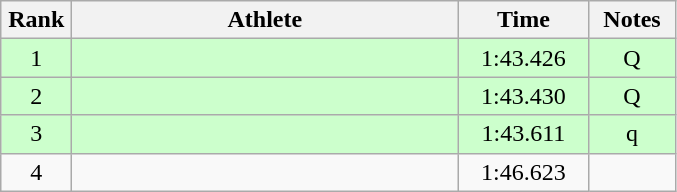<table class=wikitable style="text-align:center">
<tr>
<th width=40>Rank</th>
<th width=250>Athlete</th>
<th width=80>Time</th>
<th width=50>Notes</th>
</tr>
<tr bgcolor="ccffcc">
<td>1</td>
<td align=left></td>
<td>1:43.426</td>
<td>Q</td>
</tr>
<tr bgcolor="ccffcc">
<td>2</td>
<td align=left></td>
<td>1:43.430</td>
<td>Q</td>
</tr>
<tr bgcolor="ccffcc">
<td>3</td>
<td align=left></td>
<td>1:43.611</td>
<td>q</td>
</tr>
<tr>
<td>4</td>
<td align=left></td>
<td>1:46.623</td>
<td></td>
</tr>
</table>
